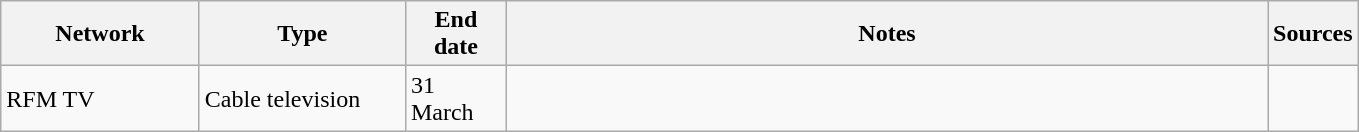<table class="wikitable">
<tr>
<th style="text-align:center; width:125px">Network</th>
<th style="text-align:center; width:130px">Type</th>
<th style="text-align:center; width:60px">End date</th>
<th style="text-align:center; width:500px">Notes</th>
<th style="text-align:center; width:30px">Sources</th>
</tr>
<tr>
<td>RFM TV</td>
<td>Cable television</td>
<td>31 March</td>
<td></td>
<td></td>
</tr>
</table>
